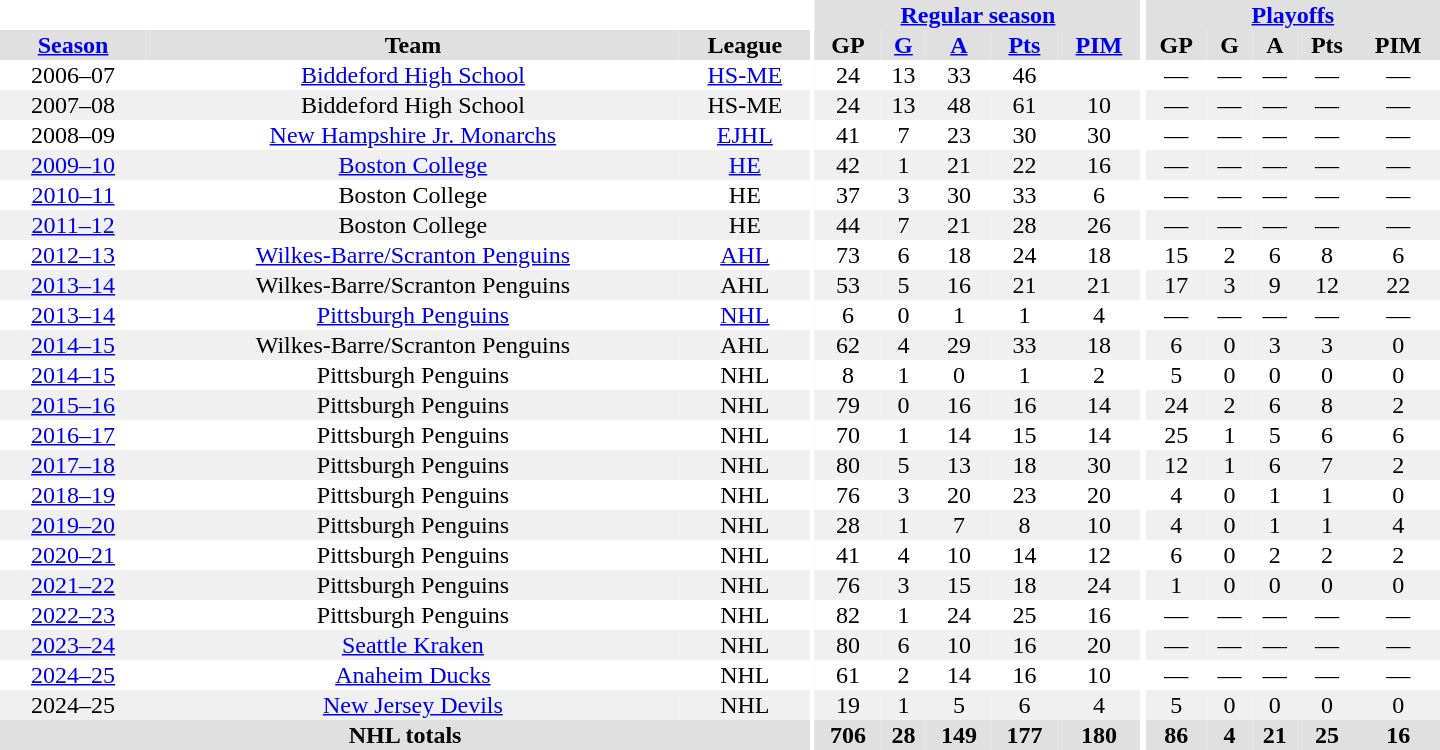<table border="0" cellpadding="1" cellspacing="0" style="text-align:center; width:60em">
<tr bgcolor="#e0e0e0">
<th colspan="3" bgcolor="#ffffff"></th>
<th rowspan="99" bgcolor="#ffffff"></th>
<th colspan="5"><a href='#'>Regular season</a></th>
<th rowspan="99" bgcolor="#ffffff"></th>
<th colspan="5"><a href='#'>Playoffs</a></th>
</tr>
<tr bgcolor="#e0e0e0">
<th><a href='#'>Season</a></th>
<th>Team</th>
<th>League</th>
<th>GP</th>
<th><a href='#'>G</a></th>
<th><a href='#'>A</a></th>
<th><a href='#'>Pts</a></th>
<th><a href='#'>PIM</a></th>
<th>GP</th>
<th>G</th>
<th>A</th>
<th>Pts</th>
<th>PIM</th>
</tr>
<tr>
<td>2006–07</td>
<td><a href='#'>Biddeford High School</a></td>
<td><a href='#'>HS-ME</a></td>
<td>24</td>
<td>13</td>
<td>33</td>
<td>46</td>
<td></td>
<td>—</td>
<td>—</td>
<td>—</td>
<td>—</td>
<td>—</td>
</tr>
<tr bgcolor="f0f0f0">
<td>2007–08</td>
<td>Biddeford High School</td>
<td>HS-ME</td>
<td>24</td>
<td>13</td>
<td>48</td>
<td>61</td>
<td>10</td>
<td>—</td>
<td>—</td>
<td>—</td>
<td>—</td>
<td>—</td>
</tr>
<tr>
<td>2008–09</td>
<td><a href='#'>New Hampshire Jr. Monarchs</a></td>
<td><a href='#'>EJHL</a></td>
<td>41</td>
<td>7</td>
<td>23</td>
<td>30</td>
<td>30</td>
<td>—</td>
<td>—</td>
<td>—</td>
<td>—</td>
<td>—</td>
</tr>
<tr bgcolor="f0f0f0">
<td><a href='#'>2009–10</a></td>
<td><a href='#'>Boston College</a></td>
<td><a href='#'>HE</a></td>
<td>42</td>
<td>1</td>
<td>21</td>
<td>22</td>
<td>16</td>
<td>—</td>
<td>—</td>
<td>—</td>
<td>—</td>
<td>—</td>
</tr>
<tr>
<td><a href='#'>2010–11</a></td>
<td>Boston College</td>
<td>HE</td>
<td>37</td>
<td>3</td>
<td>30</td>
<td>33</td>
<td>6</td>
<td>—</td>
<td>—</td>
<td>—</td>
<td>—</td>
<td>—</td>
</tr>
<tr bgcolor="f0f0f0">
<td><a href='#'>2011–12</a></td>
<td>Boston College</td>
<td>HE</td>
<td>44</td>
<td>7</td>
<td>21</td>
<td>28</td>
<td>26</td>
<td>—</td>
<td>—</td>
<td>—</td>
<td>—</td>
<td>—</td>
</tr>
<tr>
<td><a href='#'>2012–13</a></td>
<td><a href='#'>Wilkes-Barre/Scranton Penguins</a></td>
<td><a href='#'>AHL</a></td>
<td>73</td>
<td>6</td>
<td>18</td>
<td>24</td>
<td>18</td>
<td>15</td>
<td>2</td>
<td>6</td>
<td>8</td>
<td>6</td>
</tr>
<tr bgcolor="f0f0f0">
<td><a href='#'>2013–14</a></td>
<td>Wilkes-Barre/Scranton Penguins</td>
<td>AHL</td>
<td>53</td>
<td>5</td>
<td>16</td>
<td>21</td>
<td>21</td>
<td>17</td>
<td>3</td>
<td>9</td>
<td>12</td>
<td>22</td>
</tr>
<tr>
<td><a href='#'>2013–14</a></td>
<td><a href='#'>Pittsburgh Penguins</a></td>
<td><a href='#'>NHL</a></td>
<td>6</td>
<td>0</td>
<td>1</td>
<td>1</td>
<td>4</td>
<td>—</td>
<td>—</td>
<td>—</td>
<td>—</td>
<td>—</td>
</tr>
<tr bgcolor="f0f0f0">
<td><a href='#'>2014–15</a></td>
<td>Wilkes-Barre/Scranton Penguins</td>
<td>AHL</td>
<td>62</td>
<td>4</td>
<td>29</td>
<td>33</td>
<td>18</td>
<td>6</td>
<td>0</td>
<td>3</td>
<td>3</td>
<td>0</td>
</tr>
<tr>
<td><a href='#'>2014–15</a></td>
<td>Pittsburgh Penguins</td>
<td>NHL</td>
<td>8</td>
<td>1</td>
<td>0</td>
<td>1</td>
<td>2</td>
<td>5</td>
<td>0</td>
<td>0</td>
<td>0</td>
<td>0</td>
</tr>
<tr bgcolor="f0f0f0">
<td><a href='#'>2015–16</a></td>
<td>Pittsburgh Penguins</td>
<td>NHL</td>
<td>79</td>
<td>0</td>
<td>16</td>
<td>16</td>
<td>14</td>
<td>24</td>
<td>2</td>
<td>6</td>
<td>8</td>
<td>2</td>
</tr>
<tr>
<td><a href='#'>2016–17</a></td>
<td>Pittsburgh Penguins</td>
<td>NHL</td>
<td>70</td>
<td>1</td>
<td>14</td>
<td>15</td>
<td>14</td>
<td>25</td>
<td>1</td>
<td>5</td>
<td>6</td>
<td>6</td>
</tr>
<tr bgcolor="f0f0f0">
<td><a href='#'>2017–18</a></td>
<td>Pittsburgh Penguins</td>
<td>NHL</td>
<td>80</td>
<td>5</td>
<td>13</td>
<td>18</td>
<td>30</td>
<td>12</td>
<td>1</td>
<td>6</td>
<td>7</td>
<td>2</td>
</tr>
<tr>
<td><a href='#'>2018–19</a></td>
<td>Pittsburgh Penguins</td>
<td>NHL</td>
<td>76</td>
<td>3</td>
<td>20</td>
<td>23</td>
<td>20</td>
<td>4</td>
<td>0</td>
<td>1</td>
<td>1</td>
<td>0</td>
</tr>
<tr bgcolor="f0f0f0">
<td><a href='#'>2019–20</a></td>
<td>Pittsburgh Penguins</td>
<td>NHL</td>
<td>28</td>
<td>1</td>
<td>7</td>
<td>8</td>
<td>10</td>
<td>4</td>
<td>0</td>
<td>1</td>
<td>1</td>
<td>4</td>
</tr>
<tr>
<td><a href='#'>2020–21</a></td>
<td>Pittsburgh Penguins</td>
<td>NHL</td>
<td>41</td>
<td>4</td>
<td>10</td>
<td>14</td>
<td>12</td>
<td>6</td>
<td>0</td>
<td>2</td>
<td>2</td>
<td>2</td>
</tr>
<tr bgcolor="f0f0f0">
<td><a href='#'>2021–22</a></td>
<td>Pittsburgh Penguins</td>
<td>NHL</td>
<td>76</td>
<td>3</td>
<td>15</td>
<td>18</td>
<td>24</td>
<td>1</td>
<td>0</td>
<td>0</td>
<td>0</td>
<td>0</td>
</tr>
<tr>
<td><a href='#'>2022–23</a></td>
<td>Pittsburgh Penguins</td>
<td>NHL</td>
<td>82</td>
<td>1</td>
<td>24</td>
<td>25</td>
<td>16</td>
<td>—</td>
<td>—</td>
<td>—</td>
<td>—</td>
<td>—</td>
</tr>
<tr bgcolor="f0f0f0">
<td><a href='#'>2023–24</a></td>
<td><a href='#'>Seattle Kraken</a></td>
<td>NHL</td>
<td>80</td>
<td>6</td>
<td>10</td>
<td>16</td>
<td>20</td>
<td>—</td>
<td>—</td>
<td>—</td>
<td>—</td>
<td>—</td>
</tr>
<tr>
<td><a href='#'>2024–25</a></td>
<td><a href='#'>Anaheim Ducks</a></td>
<td>NHL</td>
<td>61</td>
<td>2</td>
<td>14</td>
<td>16</td>
<td>10</td>
<td>—</td>
<td>—</td>
<td>—</td>
<td>—</td>
<td>—</td>
</tr>
<tr bgcolor="f0f0f0">
<td>2024–25</td>
<td><a href='#'>New Jersey Devils</a></td>
<td>NHL</td>
<td>19</td>
<td>1</td>
<td>5</td>
<td>6</td>
<td>4</td>
<td>5</td>
<td>0</td>
<td>0</td>
<td>0</td>
<td>0</td>
</tr>
<tr bgcolor="#e0e0e0">
<th colspan="3">NHL totals</th>
<th>706</th>
<th>28</th>
<th>149</th>
<th>177</th>
<th>180</th>
<th>86</th>
<th>4</th>
<th>21</th>
<th>25</th>
<th>16</th>
</tr>
</table>
